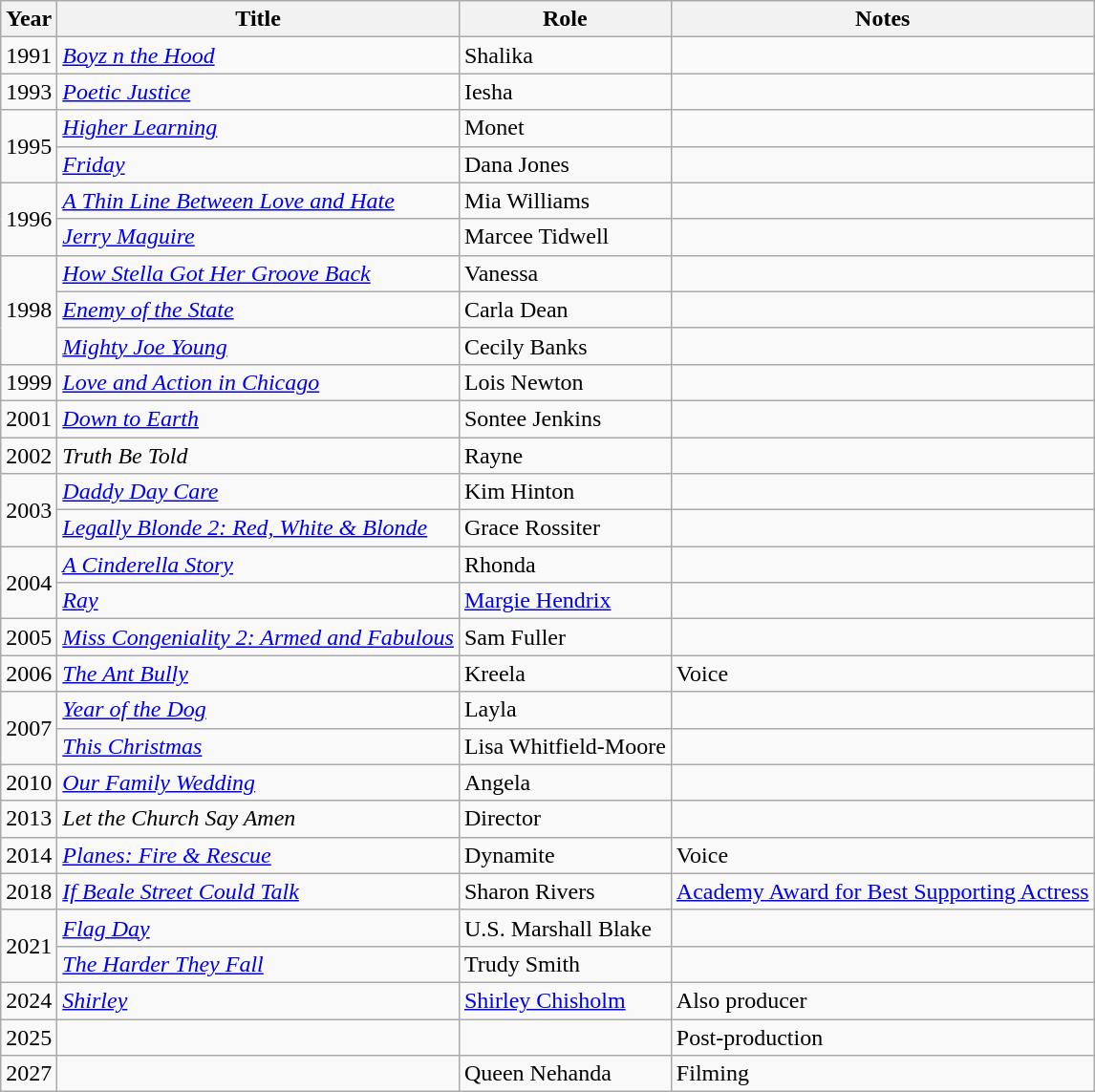<table class="wikitable sortable">
<tr>
<th>Year</th>
<th>Title</th>
<th>Role</th>
<th class="unsortable">Notes</th>
</tr>
<tr>
<td>1991</td>
<td><em><a href='#'>Boyz n the Hood</a></em></td>
<td>Shalika</td>
<td></td>
</tr>
<tr>
<td>1993</td>
<td><em><a href='#'>Poetic Justice</a></em></td>
<td>Iesha</td>
<td></td>
</tr>
<tr>
<td rowspan="2">1995</td>
<td><em><a href='#'>Higher Learning</a></em></td>
<td>Monet</td>
<td></td>
</tr>
<tr>
<td><em><a href='#'>Friday</a></em></td>
<td>Dana Jones</td>
<td></td>
</tr>
<tr>
<td rowspan="2">1996</td>
<td data-sort-value="Thing Line Between Love and Hate, A"><em><a href='#'>A Thin Line Between Love and Hate</a></em></td>
<td>Mia Williams</td>
<td></td>
</tr>
<tr>
<td><em><a href='#'>Jerry Maguire</a></em></td>
<td>Marcee Tidwell</td>
<td></td>
</tr>
<tr>
<td rowspan="3">1998</td>
<td><em><a href='#'>How Stella Got Her Groove Back</a></em></td>
<td>Vanessa</td>
<td></td>
</tr>
<tr>
<td><em><a href='#'>Enemy of the State</a></em></td>
<td>Carla Dean</td>
<td></td>
</tr>
<tr>
<td><em><a href='#'>Mighty Joe Young</a></em></td>
<td>Cecily Banks</td>
<td></td>
</tr>
<tr>
<td>1999</td>
<td><em><a href='#'>Love and Action in Chicago</a></em></td>
<td>Lois Newton</td>
<td></td>
</tr>
<tr>
<td>2001</td>
<td><em><a href='#'>Down to Earth</a></em></td>
<td>Sontee Jenkins</td>
<td></td>
</tr>
<tr>
<td>2002</td>
<td><em>Truth Be Told</em></td>
<td>Rayne</td>
<td></td>
</tr>
<tr>
<td rowspan="2">2003</td>
<td><em><a href='#'>Daddy Day Care</a></em></td>
<td>Kim Hinton</td>
<td></td>
</tr>
<tr>
<td><em><a href='#'>Legally Blonde 2: Red, White & Blonde</a></em></td>
<td>Grace Rossiter</td>
<td></td>
</tr>
<tr>
<td rowspan="2">2004</td>
<td data-sort-value="Cinderella Story, A"><em><a href='#'>A Cinderella Story</a></em></td>
<td>Rhonda</td>
<td></td>
</tr>
<tr>
<td><em><a href='#'>Ray</a></em></td>
<td><a href='#'>Margie Hendrix</a></td>
<td></td>
</tr>
<tr>
<td>2005</td>
<td><em><a href='#'>Miss Congeniality 2: Armed and Fabulous</a></em></td>
<td>Sam Fuller</td>
<td></td>
</tr>
<tr>
<td>2006</td>
<td data-sort-value="Ant Bully, The"><em><a href='#'>The Ant Bully</a></em></td>
<td>Kreela</td>
<td>Voice</td>
</tr>
<tr>
<td rowspan="2">2007</td>
<td><em><a href='#'>Year of the Dog</a></em></td>
<td>Layla</td>
<td></td>
</tr>
<tr>
<td><em><a href='#'>This Christmas</a></em></td>
<td>Lisa Whitfield-Moore</td>
<td></td>
</tr>
<tr>
<td>2010</td>
<td><em><a href='#'>Our Family Wedding</a></em></td>
<td>Angela</td>
<td></td>
</tr>
<tr>
<td>2013</td>
<td><em>Let the Church Say Amen</em></td>
<td>Director</td>
<td></td>
</tr>
<tr>
<td>2014</td>
<td><em><a href='#'>Planes: Fire & Rescue</a></em></td>
<td>Dynamite</td>
<td>Voice</td>
</tr>
<tr>
<td>2018</td>
<td><em><a href='#'>If Beale Street Could Talk</a></em></td>
<td>Sharon Rivers</td>
<td><a href='#'>Academy Award for Best Supporting Actress</a></td>
</tr>
<tr>
<td rowspan="2">2021</td>
<td><em><a href='#'>Flag Day</a></em></td>
<td>U.S. Marshall Blake</td>
<td></td>
</tr>
<tr>
<td data-sort-value="Harder They Fall, The"><em><a href='#'>The Harder They Fall</a></em></td>
<td>Trudy Smith</td>
<td></td>
</tr>
<tr>
<td>2024</td>
<td><em><a href='#'>Shirley</a></em></td>
<td><a href='#'>Shirley Chisholm</a></td>
<td>Also producer</td>
</tr>
<tr>
<td>2025</td>
<td></td>
<td></td>
<td>Post-production</td>
</tr>
<tr>
<td>2027</td>
<td></td>
<td>Queen Nehanda</td>
<td>Filming</td>
</tr>
</table>
